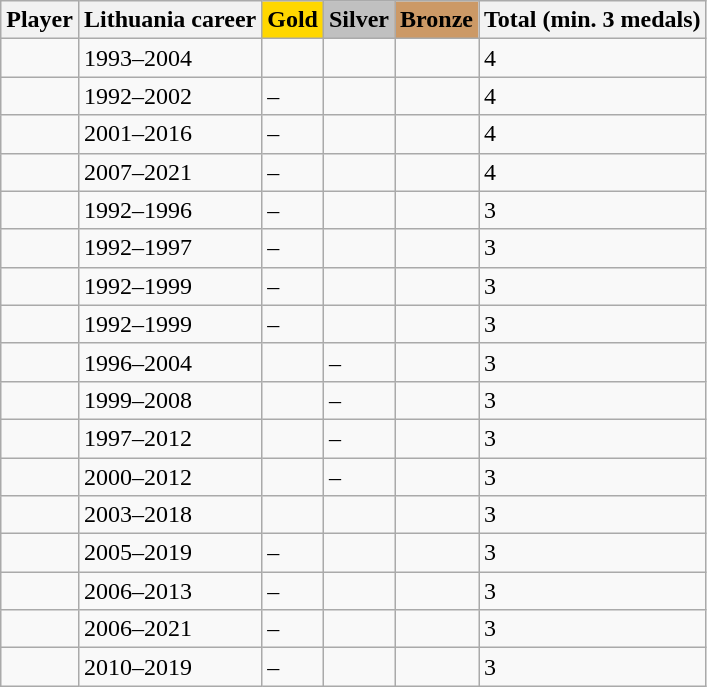<table class="wikitable sortable">
<tr>
<th>Player</th>
<th>Lithuania career</th>
<th style="background-color:gold">Gold</th>
<th style="background-color:silver">Silver</th>
<th style="background-color:#cc9966">Bronze</th>
<th>Total (min. 3 medals)</th>
</tr>
<tr>
<td></td>
<td>1993–2004</td>
<td></td>
<td></td>
<td> </td>
<td>4</td>
</tr>
<tr>
<td></td>
<td>1992–2002</td>
<td>–</td>
<td></td>
<td>  </td>
<td>4</td>
</tr>
<tr>
<td></td>
<td>2001–2016</td>
<td>–</td>
<td> </td>
<td> </td>
<td>4</td>
</tr>
<tr>
<td></td>
<td>2007–2021</td>
<td>–</td>
<td> </td>
<td> </td>
<td>4</td>
</tr>
<tr>
<td></td>
<td>1992–1996</td>
<td>–</td>
<td></td>
<td> </td>
<td>3</td>
</tr>
<tr>
<td></td>
<td>1992–1997</td>
<td>–</td>
<td></td>
<td> </td>
<td>3</td>
</tr>
<tr>
<td></td>
<td>1992–1999</td>
<td>–</td>
<td></td>
<td> </td>
<td>3</td>
</tr>
<tr>
<td></td>
<td>1992–1999</td>
<td>–</td>
<td></td>
<td> </td>
<td>3</td>
</tr>
<tr>
<td></td>
<td>1996–2004</td>
<td></td>
<td>–</td>
<td> </td>
<td>3</td>
</tr>
<tr>
<td></td>
<td>1999–2008</td>
<td></td>
<td>–</td>
<td> </td>
<td>3</td>
</tr>
<tr>
<td></td>
<td>1997–2012</td>
<td></td>
<td>–</td>
<td> </td>
<td>3</td>
</tr>
<tr>
<td></td>
<td>2000–2012</td>
<td></td>
<td>–</td>
<td> </td>
<td>3</td>
</tr>
<tr>
<td></td>
<td>2003–2018</td>
<td></td>
<td></td>
<td></td>
<td>3</td>
</tr>
<tr>
<td></td>
<td>2005–2019</td>
<td>–</td>
<td></td>
<td> </td>
<td>3</td>
</tr>
<tr>
<td></td>
<td>2006–2013</td>
<td>–</td>
<td></td>
<td> </td>
<td>3</td>
</tr>
<tr>
<td></td>
<td>2006–2021</td>
<td>–</td>
<td> </td>
<td></td>
<td>3</td>
</tr>
<tr>
<td></td>
<td>2010–2019</td>
<td>–</td>
<td> </td>
<td></td>
<td>3</td>
</tr>
</table>
